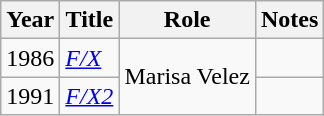<table class="wikitable sortable">
<tr>
<th>Year</th>
<th>Title</th>
<th>Role</th>
<th>Notes</th>
</tr>
<tr>
<td>1986</td>
<td><em><a href='#'>F/X</a></em></td>
<td rowspan="2">Marisa Velez</td>
<td></td>
</tr>
<tr>
<td>1991</td>
<td><em><a href='#'>F/X2</a></em></td>
<td></td>
</tr>
</table>
